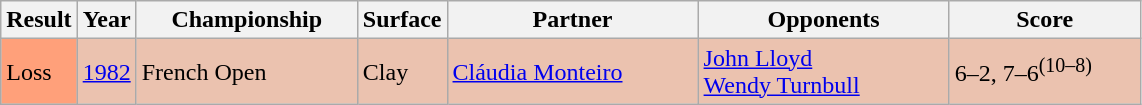<table class="sortable wikitable">
<tr>
<th style="width:40px">Result</th>
<th style="width:30px">Year</th>
<th style="width:140px">Championship</th>
<th style="width:50px">Surface</th>
<th style="width:160px">Partner</th>
<th style="width:160px">Opponents</th>
<th style="width:120px" class="unsortable">Score</th>
</tr>
<tr style="background:#ebc2af;">
<td style="background:#ffa07a;">Loss</td>
<td><a href='#'>1982</a></td>
<td>French Open</td>
<td>Clay</td>
<td> <a href='#'>Cláudia Monteiro</a></td>
<td> <a href='#'>John Lloyd</a><br> <a href='#'>Wendy Turnbull</a></td>
<td>6–2, 7–6<sup>(10–8)</sup></td>
</tr>
</table>
